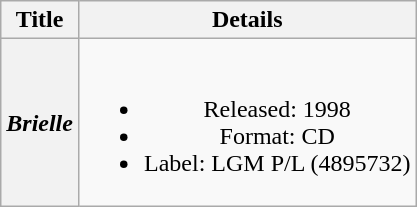<table class="wikitable plainrowheaders" style="text-align:center;" border="1">
<tr>
<th>Title</th>
<th>Details</th>
</tr>
<tr>
<th scope="row"><em>Brielle</em></th>
<td><br><ul><li>Released: 1998</li><li>Format: CD</li><li>Label: LGM P/L (4895732)</li></ul></td>
</tr>
</table>
